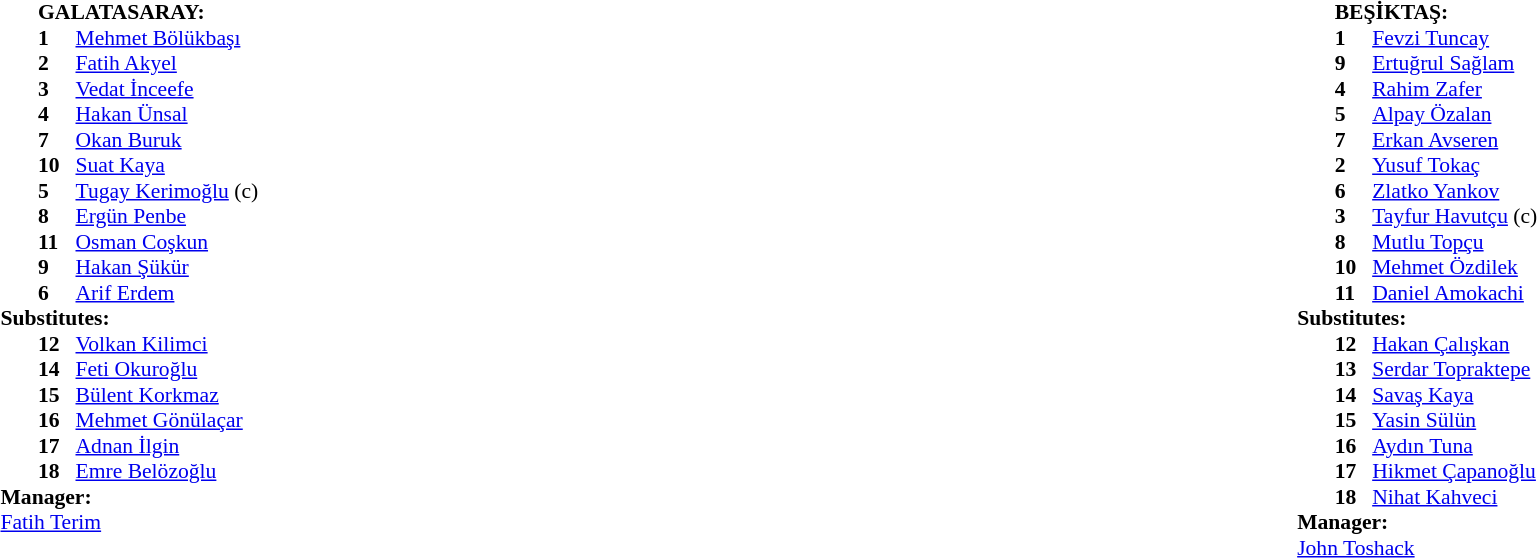<table width="100%">
<tr>
<td valign="top" width="50%"><br><table style="font-size: 90%" cellspacing="0" cellpadding="0">
<tr>
<td></td>
<td colspan="4"><strong>GALATASARAY:</strong></td>
</tr>
<tr>
<th width=25></th>
<th width=25></th>
</tr>
<tr>
<td></td>
<td><strong>1</strong></td>
<td> <a href='#'>Mehmet Bölükbaşı</a></td>
<td></td>
<td></td>
</tr>
<tr>
<td></td>
<td><strong>2</strong></td>
<td> <a href='#'>Fatih Akyel</a></td>
<td></td>
<td></td>
</tr>
<tr>
<td></td>
<td><strong>3</strong></td>
<td> <a href='#'>Vedat İnceefe</a></td>
<td></td>
<td></td>
<td></td>
</tr>
<tr>
<td></td>
<td><strong>4</strong></td>
<td> <a href='#'>Hakan Ünsal</a></td>
<td></td>
<td></td>
<td></td>
</tr>
<tr>
<td></td>
<td><strong>7</strong></td>
<td> <a href='#'>Okan Buruk</a></td>
<td></td>
<td></td>
<td></td>
</tr>
<tr>
<td></td>
<td><strong>10</strong></td>
<td> <a href='#'>Suat Kaya</a></td>
<td></td>
<td></td>
<td></td>
</tr>
<tr>
<td></td>
<td><strong>5</strong></td>
<td> <a href='#'>Tugay Kerimoğlu</a> (c)</td>
<td></td>
<td></td>
<td></td>
</tr>
<tr>
<td></td>
<td><strong>8</strong></td>
<td> <a href='#'>Ergün Penbe</a></td>
<td></td>
<td></td>
<td></td>
</tr>
<tr>
<td></td>
<td><strong>11</strong></td>
<td> <a href='#'>Osman Coşkun</a></td>
<td></td>
<td></td>
<td></td>
</tr>
<tr>
<td></td>
<td><strong>9</strong></td>
<td> <a href='#'>Hakan Şükür</a></td>
<td></td>
<td></td>
<td></td>
</tr>
<tr>
<td></td>
<td><strong>6</strong></td>
<td> <a href='#'>Arif Erdem</a></td>
<td></td>
<td></td>
<td></td>
</tr>
<tr>
<td colspan=3><strong>Substitutes:</strong></td>
</tr>
<tr>
<td></td>
<td><strong>12</strong></td>
<td> <a href='#'>Volkan Kilimci</a></td>
<td></td>
<td></td>
<td></td>
</tr>
<tr>
<td></td>
<td><strong>14</strong></td>
<td> <a href='#'>Feti Okuroğlu</a></td>
<td></td>
<td></td>
<td></td>
</tr>
<tr>
<td></td>
<td><strong>15</strong></td>
<td> <a href='#'>Bülent Korkmaz</a></td>
<td></td>
<td></td>
<td></td>
</tr>
<tr>
<td></td>
<td><strong>16</strong></td>
<td> <a href='#'>Mehmet Gönülaçar</a></td>
<td></td>
<td></td>
<td></td>
</tr>
<tr>
<td></td>
<td><strong>17</strong></td>
<td> <a href='#'>Adnan İlgin</a></td>
<td></td>
<td></td>
<td></td>
</tr>
<tr>
<td></td>
<td><strong>18</strong></td>
<td> <a href='#'>Emre Belözoğlu</a></td>
<td></td>
<td></td>
<td></td>
</tr>
<tr>
<td colspan=3><strong>Manager:</strong></td>
</tr>
<tr>
<td colspan=3> <a href='#'>Fatih Terim</a></td>
</tr>
</table>
</td>
<td><br><table style="font-size: 90%" cellspacing="0" cellpadding="0" align=center>
<tr>
<td></td>
<td colspan="4"><strong>BEŞİKTAŞ:</strong></td>
</tr>
<tr>
<th width=25></th>
<th width=25></th>
</tr>
<tr>
<td></td>
<td><strong>1</strong></td>
<td> <a href='#'>Fevzi Tuncay</a></td>
<td></td>
<td></td>
</tr>
<tr>
<td></td>
<td><strong>9</strong></td>
<td> <a href='#'>Ertuğrul Sağlam</a></td>
<td></td>
<td></td>
<td></td>
</tr>
<tr>
<td></td>
<td><strong>4</strong></td>
<td> <a href='#'>Rahim Zafer</a></td>
<td></td>
<td></td>
<td></td>
</tr>
<tr>
<td></td>
<td><strong>5</strong></td>
<td> <a href='#'>Alpay Özalan</a></td>
<td></td>
<td></td>
<td></td>
</tr>
<tr>
<td></td>
<td><strong>7</strong></td>
<td> <a href='#'>Erkan Avseren</a></td>
<td></td>
<td></td>
<td></td>
</tr>
<tr>
<td></td>
<td><strong>2</strong></td>
<td> <a href='#'>Yusuf Tokaç</a></td>
<td></td>
<td></td>
<td></td>
</tr>
<tr>
<td></td>
<td><strong>6</strong></td>
<td> <a href='#'>Zlatko Yankov</a></td>
<td></td>
<td></td>
<td></td>
</tr>
<tr>
<td></td>
<td><strong>3</strong></td>
<td> <a href='#'>Tayfur Havutçu</a> (c)</td>
<td></td>
<td></td>
<td></td>
</tr>
<tr>
<td></td>
<td><strong>8</strong></td>
<td> <a href='#'>Mutlu Topçu</a></td>
<td></td>
<td></td>
<td></td>
</tr>
<tr>
<td></td>
<td><strong>10</strong></td>
<td> <a href='#'>Mehmet Özdilek</a></td>
<td></td>
<td></td>
<td></td>
</tr>
<tr>
<td></td>
<td><strong>11</strong></td>
<td> <a href='#'>Daniel Amokachi</a></td>
<td></td>
<td></td>
<td></td>
</tr>
<tr>
<td colspan=3><strong>Substitutes:</strong></td>
</tr>
<tr>
<td></td>
<td><strong>12</strong></td>
<td> <a href='#'>Hakan Çalışkan</a></td>
<td></td>
<td></td>
<td></td>
</tr>
<tr>
<td></td>
<td><strong>13</strong></td>
<td> <a href='#'>Serdar Topraktepe</a></td>
<td></td>
<td></td>
<td></td>
</tr>
<tr>
<td></td>
<td><strong>14</strong></td>
<td> <a href='#'>Savaş Kaya</a></td>
<td></td>
<td></td>
<td></td>
</tr>
<tr>
<td></td>
<td><strong>15</strong></td>
<td> <a href='#'>Yasin Sülün</a></td>
<td></td>
<td></td>
<td></td>
</tr>
<tr>
<td></td>
<td><strong>16</strong></td>
<td> <a href='#'>Aydın Tuna</a></td>
<td></td>
<td></td>
<td></td>
</tr>
<tr>
<td></td>
<td><strong>17</strong></td>
<td> <a href='#'>Hikmet Çapanoğlu</a></td>
<td></td>
<td></td>
<td> </td>
</tr>
<tr>
<td></td>
<td><strong>18</strong></td>
<td> <a href='#'>Nihat Kahveci</a></td>
<td></td>
<td></td>
<td></td>
</tr>
<tr>
<td colspan=3><strong>Manager:</strong></td>
</tr>
<tr>
<td colspan=4> <a href='#'>John Toshack</a></td>
</tr>
</table>
</td>
</tr>
</table>
